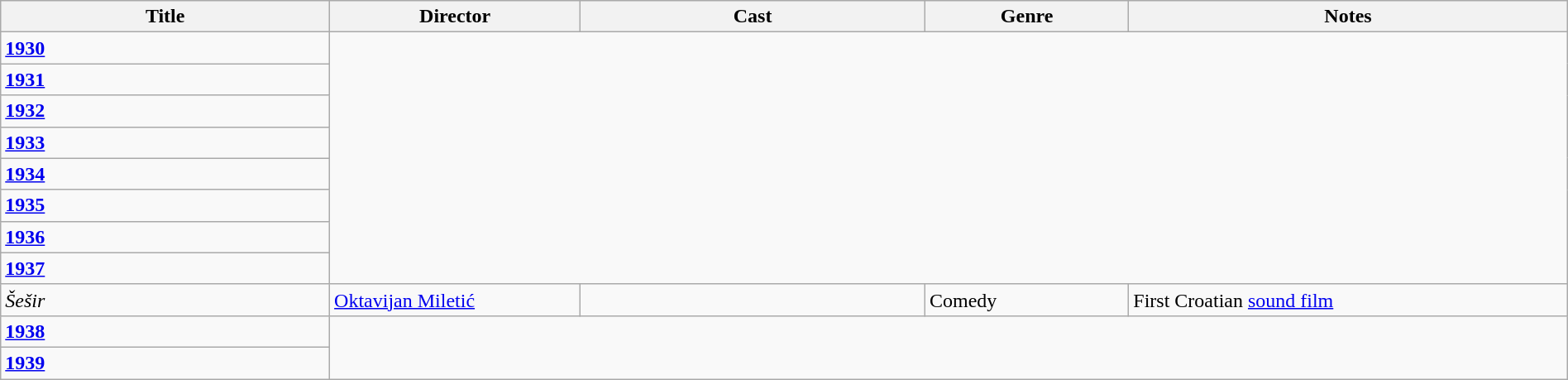<table class="wikitable" style="width:100%;">
<tr>
<th style="width:21%;">Title</th>
<th style="width:16%;">Director</th>
<th style="width:22%;">Cast</th>
<th style="width:13%;">Genre</th>
<th style="width:28%;">Notes</th>
</tr>
<tr>
<td><strong><a href='#'>1930</a></strong></td>
</tr>
<tr>
<td><strong><a href='#'>1931</a></strong></td>
</tr>
<tr>
<td><strong><a href='#'>1932</a></strong></td>
</tr>
<tr>
<td><strong><a href='#'>1933</a></strong></td>
</tr>
<tr>
<td><strong><a href='#'>1934</a></strong></td>
</tr>
<tr>
<td><strong><a href='#'>1935</a></strong></td>
</tr>
<tr>
<td><strong><a href='#'>1936</a></strong></td>
</tr>
<tr>
<td><strong><a href='#'>1937</a></strong></td>
</tr>
<tr>
<td><em>Šešir</em></td>
<td><a href='#'>Oktavijan Miletić</a></td>
<td></td>
<td>Comedy</td>
<td>First Croatian <a href='#'>sound film</a></td>
</tr>
<tr>
<td><strong><a href='#'>1938</a></strong></td>
</tr>
<tr>
<td><strong><a href='#'>1939</a></strong></td>
</tr>
</table>
